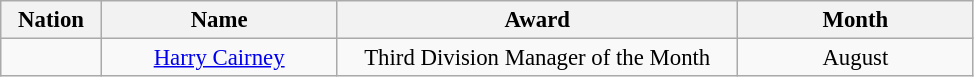<table class="wikitable" style="font-size: 95%; text-align: center;">
<tr>
<th width=60>Nation</th>
<th width=150>Name</th>
<th width=260>Award</th>
<th width=150>Month</th>
</tr>
<tr>
<td></td>
<td><a href='#'>Harry Cairney</a></td>
<td>Third Division Manager of the Month</td>
<td>August</td>
</tr>
</table>
